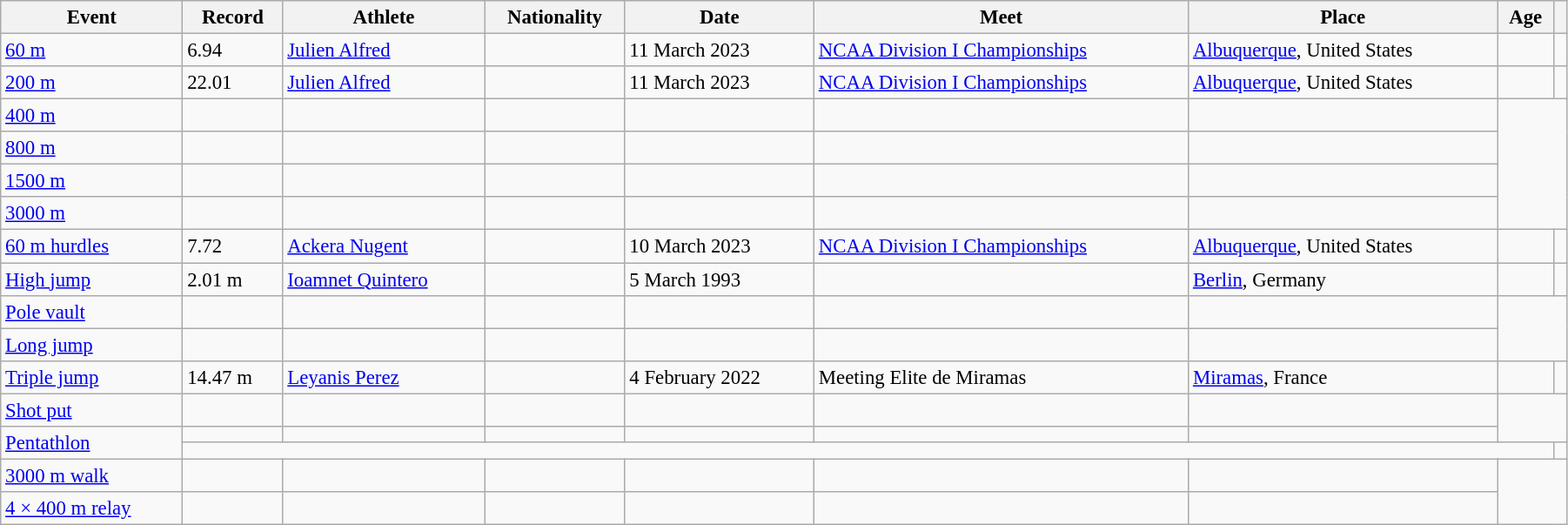<table class="wikitable" style="font-size:95%; width: 95%;">
<tr>
<th>Event</th>
<th>Record</th>
<th>Athlete</th>
<th>Nationality</th>
<th>Date</th>
<th>Meet</th>
<th>Place</th>
<th>Age</th>
<th></th>
</tr>
<tr>
<td><a href='#'>60 m</a></td>
<td>6.94 </td>
<td><a href='#'>Julien Alfred</a></td>
<td></td>
<td>11 March 2023</td>
<td><a href='#'>NCAA Division I Championships</a></td>
<td><a href='#'>Albuquerque</a>, United States</td>
<td></td>
<td></td>
</tr>
<tr>
<td><a href='#'>200 m</a></td>
<td>22.01 </td>
<td><a href='#'>Julien Alfred</a></td>
<td></td>
<td>11 March 2023</td>
<td><a href='#'>NCAA Division I Championships</a></td>
<td><a href='#'>Albuquerque</a>, United States</td>
<td></td>
<td></td>
</tr>
<tr>
<td><a href='#'>400 m</a></td>
<td></td>
<td></td>
<td></td>
<td></td>
<td></td>
<td></td>
</tr>
<tr>
<td><a href='#'>800 m</a></td>
<td></td>
<td></td>
<td></td>
<td></td>
<td></td>
<td></td>
</tr>
<tr>
<td><a href='#'>1500 m</a></td>
<td></td>
<td></td>
<td></td>
<td></td>
<td></td>
<td></td>
</tr>
<tr>
<td><a href='#'>3000 m</a></td>
<td></td>
<td></td>
<td></td>
<td></td>
<td></td>
<td></td>
</tr>
<tr>
<td><a href='#'>60 m hurdles</a></td>
<td>7.72 </td>
<td><a href='#'>Ackera Nugent</a></td>
<td></td>
<td>10 March 2023</td>
<td><a href='#'>NCAA Division I Championships</a></td>
<td><a href='#'>Albuquerque</a>, United States</td>
<td></td>
<td></td>
</tr>
<tr>
<td><a href='#'>High jump</a></td>
<td>2.01 m</td>
<td><a href='#'>Ioamnet Quintero</a></td>
<td></td>
<td>5 March 1993</td>
<td></td>
<td><a href='#'>Berlin</a>, Germany</td>
<td></td>
<td></td>
</tr>
<tr>
<td><a href='#'>Pole vault</a></td>
<td></td>
<td></td>
<td></td>
<td></td>
<td></td>
<td></td>
</tr>
<tr>
<td><a href='#'>Long jump</a></td>
<td></td>
<td></td>
<td></td>
<td></td>
<td></td>
<td></td>
</tr>
<tr>
<td><a href='#'>Triple jump</a></td>
<td>14.47 m</td>
<td><a href='#'>Leyanis Perez</a></td>
<td></td>
<td>4 February 2022</td>
<td>Meeting Elite de Miramas</td>
<td><a href='#'>Miramas</a>, France</td>
<td></td>
<td></td>
</tr>
<tr>
<td><a href='#'>Shot put</a></td>
<td></td>
<td></td>
<td></td>
<td></td>
<td></td>
<td></td>
</tr>
<tr>
<td rowspan=2><a href='#'>Pentathlon</a></td>
<td></td>
<td></td>
<td></td>
<td></td>
<td></td>
<td></td>
</tr>
<tr>
<td colspan=7></td>
<td></td>
</tr>
<tr>
<td><a href='#'>3000 m walk</a></td>
<td></td>
<td></td>
<td></td>
<td></td>
<td></td>
<td></td>
</tr>
<tr>
<td><a href='#'>4 × 400 m relay</a></td>
<td></td>
<td></td>
<td></td>
<td></td>
<td></td>
<td></td>
</tr>
</table>
